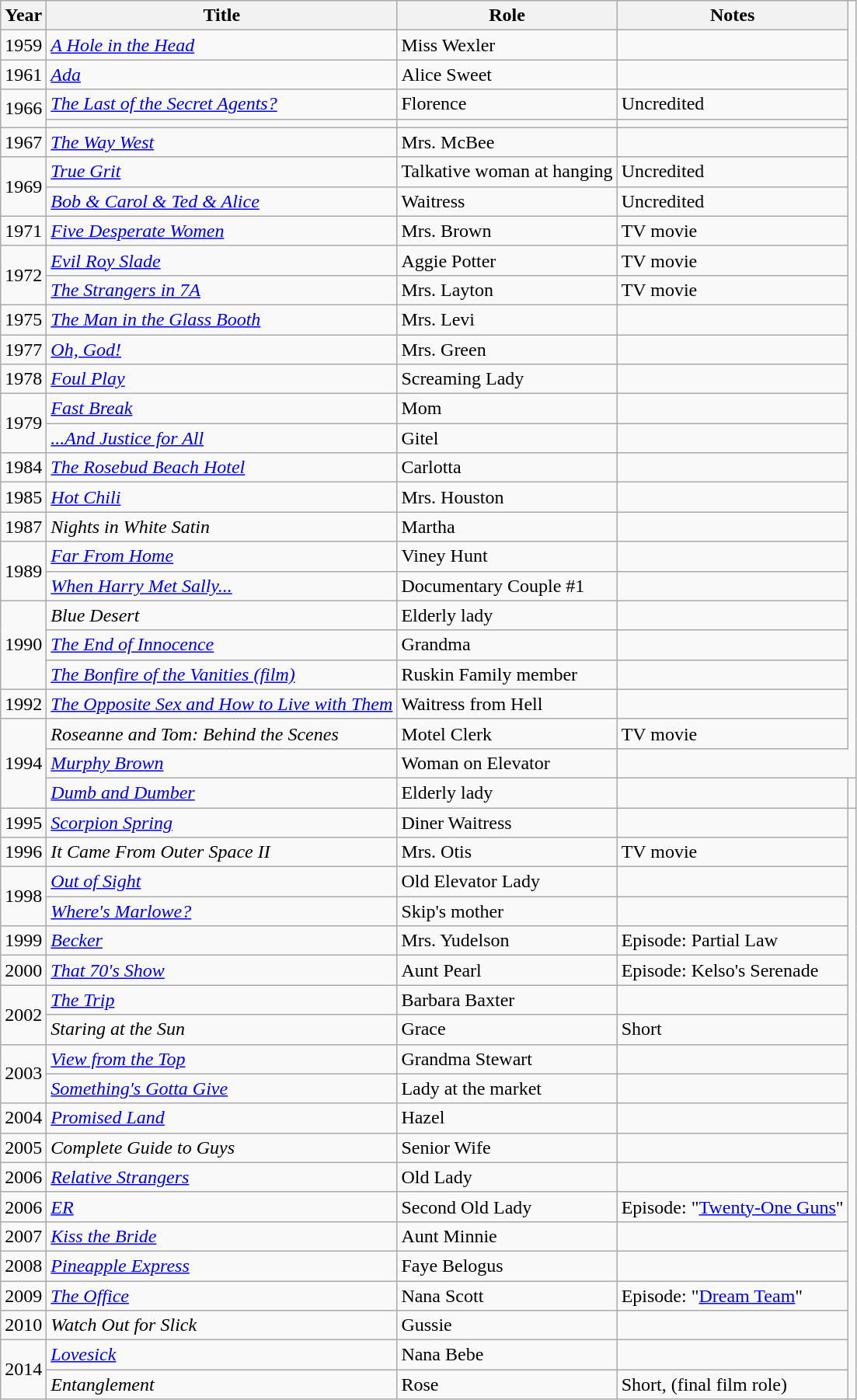<table class="wikitable">
<tr>
<th>Year</th>
<th>Title</th>
<th>Role</th>
<th>Notes</th>
</tr>
<tr>
<td>1959</td>
<td><em><a href='#'>A Hole in the Head</a></em></td>
<td>Miss Wexler</td>
<td></td>
</tr>
<tr>
<td>1961</td>
<td><em><a href='#'>Ada</a></em></td>
<td>Alice Sweet</td>
<td></td>
</tr>
<tr>
<td rowspan="2">1966</td>
<td><em><a href='#'>The Last of the Secret Agents?</a></em></td>
<td>Florence</td>
<td>Uncredited</td>
</tr>
<tr>
<td></td>
<td></td>
<td></td>
</tr>
<tr>
<td>1967</td>
<td><em><a href='#'>The Way West</a></em></td>
<td>Mrs. McBee</td>
<td></td>
</tr>
<tr>
<td rowspan="2">1969</td>
<td><em><a href='#'>True Grit</a></em></td>
<td>Talkative woman at hanging</td>
<td>Uncredited</td>
</tr>
<tr>
<td><em><a href='#'>Bob & Carol & Ted & Alice</a></em></td>
<td>Waitress</td>
<td>Uncredited</td>
</tr>
<tr>
<td>1971</td>
<td><em><a href='#'>Five Desperate Women</a></em></td>
<td>Mrs. Brown</td>
<td>TV movie</td>
</tr>
<tr>
<td rowspan="2">1972</td>
<td><em><a href='#'>Evil Roy Slade</a></em></td>
<td>Aggie Potter</td>
<td>TV movie</td>
</tr>
<tr>
<td><em><a href='#'>The Strangers in 7A</a></em></td>
<td>Mrs. Layton</td>
<td>TV movie</td>
</tr>
<tr>
<td>1975</td>
<td><em><a href='#'>The Man in the Glass Booth</a></em></td>
<td>Mrs. Levi</td>
<td></td>
</tr>
<tr>
<td>1977</td>
<td><em><a href='#'>Oh, God!</a></em></td>
<td>Mrs. Green</td>
<td></td>
</tr>
<tr>
<td>1978</td>
<td><em><a href='#'>Foul Play</a></em></td>
<td>Screaming Lady</td>
<td></td>
</tr>
<tr>
<td rowspan="2">1979</td>
<td><em><a href='#'>Fast Break</a></em></td>
<td>Mom</td>
<td></td>
</tr>
<tr>
<td><em><a href='#'>...And Justice for All</a></em></td>
<td>Gitel</td>
<td></td>
</tr>
<tr>
<td>1984</td>
<td><em><a href='#'>The Rosebud Beach Hotel</a></em></td>
<td>Carlotta</td>
<td></td>
</tr>
<tr>
<td>1985</td>
<td><em><a href='#'>Hot Chili</a></em></td>
<td>Mrs. Houston</td>
<td></td>
</tr>
<tr>
<td>1987</td>
<td><em>Nights in White Satin</em></td>
<td>Martha</td>
<td></td>
</tr>
<tr>
<td rowspan=2>1989</td>
<td><em><a href='#'>Far From Home</a></em></td>
<td>Viney Hunt</td>
<td></td>
</tr>
<tr>
<td><em><a href='#'>When Harry Met Sally...</a></em></td>
<td>Documentary Couple #1</td>
<td></td>
</tr>
<tr>
<td rowspan=3>1990</td>
<td><em>Blue Desert</em></td>
<td>Elderly lady</td>
<td></td>
</tr>
<tr>
<td><em><a href='#'>The End of Innocence</a></em></td>
<td>Grandma</td>
<td></td>
</tr>
<tr>
<td><em><a href='#'>The Bonfire of the Vanities (film)</a></em></td>
<td>Ruskin Family member</td>
<td></td>
</tr>
<tr>
<td>1992</td>
<td><em><a href='#'>The Opposite Sex and How to Live with Them</a></em></td>
<td>Waitress from Hell</td>
<td></td>
</tr>
<tr>
<td rowspan="3">1994</td>
<td><em>Roseanne and Tom: Behind the Scenes</em></td>
<td>Motel Clerk</td>
<td>TV movie</td>
</tr>
<tr>
<td><em><a href='#'>Murphy Brown</a></em></td>
<td>Woman on Elevator</td>
</tr>
<tr>
<td><em><a href='#'>Dumb and Dumber</a></em></td>
<td>Elderly lady</td>
<td></td>
<td></td>
</tr>
<tr>
<td>1995</td>
<td><em><a href='#'>Scorpion Spring</a></em></td>
<td>Diner Waitress</td>
<td></td>
</tr>
<tr>
<td>1996</td>
<td><em>It Came From Outer Space II</em></td>
<td>Mrs. Otis</td>
<td>TV movie</td>
</tr>
<tr>
<td rowspan="2">1998</td>
<td><em><a href='#'>Out of Sight</a></em></td>
<td>Old Elevator Lady</td>
<td></td>
</tr>
<tr>
<td><em><a href='#'>Where's Marlowe?</a></em></td>
<td>Skip's mother</td>
<td></td>
</tr>
<tr>
<td>1999</td>
<td><em><a href='#'>Becker</a></em></td>
<td>Mrs. Yudelson</td>
<td>Episode: Partial Law</td>
</tr>
<tr>
<td rowspan=1>2000</td>
<td><em><a href='#'>That 70's Show</a></em></td>
<td>Aunt Pearl</td>
<td>Episode: Kelso's Serenade</td>
</tr>
<tr>
<td rowspan=2>2002</td>
<td><em><a href='#'>The Trip</a></em></td>
<td>Barbara Baxter</td>
<td></td>
</tr>
<tr>
<td><em>Staring at the Sun</em></td>
<td>Grace</td>
<td>Short</td>
</tr>
<tr>
<td rowspan=2>2003</td>
<td><em><a href='#'>View from the Top</a></em></td>
<td>Grandma Stewart</td>
<td></td>
</tr>
<tr>
<td><em><a href='#'>Something's Gotta Give</a></em></td>
<td>Lady at the market</td>
<td></td>
</tr>
<tr>
<td>2004</td>
<td><em><a href='#'>Promised Land</a></em></td>
<td>Hazel</td>
<td></td>
</tr>
<tr>
<td>2005</td>
<td><em>Complete Guide to Guys</em></td>
<td>Senior Wife</td>
<td></td>
</tr>
<tr>
<td>2006</td>
<td><em><a href='#'>Relative Strangers</a></em></td>
<td>Old Lady</td>
<td></td>
</tr>
<tr>
<td>2006</td>
<td><em><a href='#'>ER</a></em></td>
<td>Second Old Lady</td>
<td>Episode: "<a href='#'>Twenty-One Guns</a>"</td>
</tr>
<tr>
<td>2007</td>
<td><em><a href='#'>Kiss the Bride</a></em></td>
<td>Aunt Minnie</td>
<td></td>
</tr>
<tr>
<td>2008</td>
<td><em><a href='#'>Pineapple Express</a></em></td>
<td>Faye Belogus</td>
<td></td>
</tr>
<tr>
<td>2009</td>
<td><em><a href='#'>The Office</a></em></td>
<td>Nana Scott</td>
<td>Episode: "<a href='#'>Dream Team</a>"</td>
</tr>
<tr>
<td>2010</td>
<td><em>Watch Out for Slick</em></td>
<td>Gussie</td>
<td></td>
</tr>
<tr>
<td rowspan=2>2014</td>
<td><em><a href='#'>Lovesick</a></em></td>
<td>Nana Bebe</td>
<td></td>
</tr>
<tr>
<td><em>Entanglement</em></td>
<td>Rose</td>
<td>Short, (final film role)</td>
</tr>
</table>
